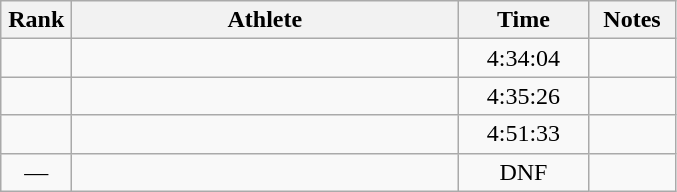<table class="wikitable sortable" style="text-align:center">
<tr>
<th width=40>Rank</th>
<th width=250>Athlete</th>
<th width=80>Time</th>
<th width=50>Notes</th>
</tr>
<tr>
<td></td>
<td align=left></td>
<td>4:34:04</td>
<td></td>
</tr>
<tr>
<td></td>
<td align=left></td>
<td>4:35:26</td>
<td></td>
</tr>
<tr>
<td></td>
<td align=left></td>
<td>4:51:33</td>
<td></td>
</tr>
<tr>
<td>—</td>
<td align=left></td>
<td>DNF</td>
<td></td>
</tr>
</table>
